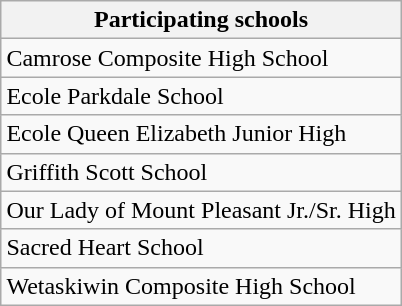<table class="wikitable" align=right>
<tr>
<th>Participating schools</th>
</tr>
<tr>
<td>Camrose Composite High School</td>
</tr>
<tr>
<td>Ecole Parkdale School</td>
</tr>
<tr>
<td>Ecole Queen Elizabeth Junior High</td>
</tr>
<tr>
<td>Griffith Scott School</td>
</tr>
<tr>
<td>Our Lady of Mount Pleasant Jr./Sr. High</td>
</tr>
<tr>
<td>Sacred Heart School</td>
</tr>
<tr>
<td>Wetaskiwin Composite High School</td>
</tr>
</table>
